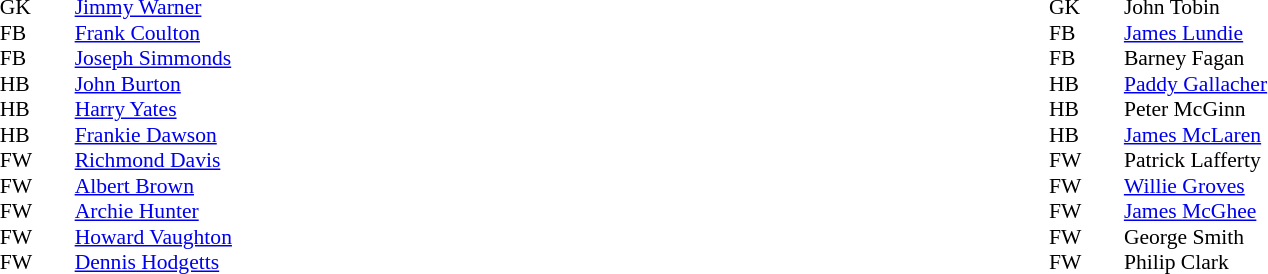<table width="100%">
<tr>
<td valign="top" width="40%"><br><table style="font-size: 90%" cellspacing="0" cellpadding="0" align="center">
<tr>
<td colspan="4"></td>
</tr>
<tr>
<th width=25></th>
<th width=25></th>
</tr>
<tr>
<td>GK</td>
<td></td>
<td><a href='#'>Jimmy Warner</a></td>
</tr>
<tr>
<td>FB</td>
<td></td>
<td><a href='#'>Frank Coulton</a></td>
</tr>
<tr>
<td>FB</td>
<td></td>
<td><a href='#'>Joseph Simmonds</a></td>
</tr>
<tr>
<td>HB</td>
<td></td>
<td><a href='#'>John Burton</a></td>
</tr>
<tr>
<td>HB</td>
<td></td>
<td><a href='#'>Harry Yates</a> </td>
</tr>
<tr>
<td>HB</td>
<td></td>
<td><a href='#'>Frankie Dawson</a></td>
</tr>
<tr>
<td>FW</td>
<td></td>
<td><a href='#'>Richmond Davis</a></td>
</tr>
<tr>
<td>FW</td>
<td></td>
<td><a href='#'>Albert Brown</a></td>
</tr>
<tr>
<td>FW</td>
<td></td>
<td><a href='#'>Archie Hunter</a></td>
</tr>
<tr>
<td>FW</td>
<td></td>
<td><a href='#'>Howard Vaughton</a></td>
</tr>
<tr>
<td>FW</td>
<td></td>
<td><a href='#'>Dennis Hodgetts</a></td>
</tr>
</table>
</td>
<td valign="top"></td>
<td valign="top" width="50%"><br><table style="font-size: 90%" cellspacing="0" cellpadding="0" align="center">
<tr>
<td colspan="4"></td>
</tr>
<tr>
<th width=25></th>
<th width=25></th>
</tr>
<tr>
<td>GK</td>
<td></td>
<td>John Tobin</td>
</tr>
<tr>
<td>FB</td>
<td></td>
<td><a href='#'>James Lundie</a></td>
</tr>
<tr>
<td>FB</td>
<td></td>
<td>Barney Fagan</td>
</tr>
<tr>
<td>HB</td>
<td></td>
<td><a href='#'>Paddy Gallacher</a></td>
</tr>
<tr>
<td>HB</td>
<td></td>
<td>Peter McGinn</td>
</tr>
<tr>
<td>HB</td>
<td></td>
<td><a href='#'>James McLaren</a></td>
</tr>
<tr>
<td>FW</td>
<td></td>
<td>Patrick Lafferty</td>
</tr>
<tr>
<td>FW</td>
<td></td>
<td><a href='#'>Willie Groves</a></td>
</tr>
<tr>
<td>FW</td>
<td></td>
<td><a href='#'>James McGhee</a></td>
</tr>
<tr>
<td>FW</td>
<td></td>
<td>George Smith</td>
</tr>
<tr>
<td>FW</td>
<td></td>
<td>Philip Clark </td>
</tr>
</table>
</td>
</tr>
</table>
